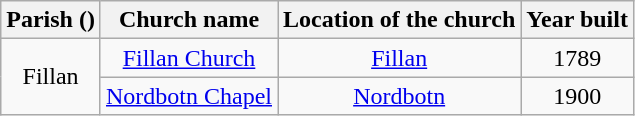<table class="wikitable" style="text-align:center">
<tr>
<th>Parish ()</th>
<th>Church name</th>
<th>Location of the church</th>
<th>Year built</th>
</tr>
<tr>
<td rowspan="2">Fillan</td>
<td><a href='#'>Fillan Church</a></td>
<td><a href='#'>Fillan</a></td>
<td>1789</td>
</tr>
<tr>
<td><a href='#'>Nordbotn Chapel</a></td>
<td><a href='#'>Nordbotn</a></td>
<td>1900</td>
</tr>
</table>
